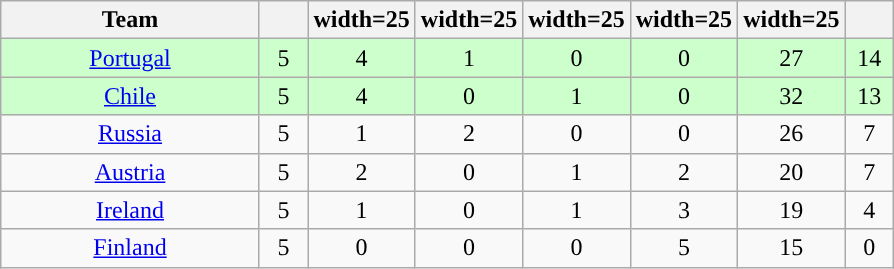<table class="wikitable sortable" style="text-align: center;">
<tr>
<th width=165>Team</th>
<th width=25></th>
<th>width=25</th>
<th>width=25</th>
<th>width=25</th>
<th>width=25</th>
<th>width=25</th>
<th width=25></th>
</tr>
<tr style="background:#cfc">
<td> <a href='#'>Portugal</a></td>
<td>5</td>
<td>4</td>
<td>1</td>
<td>0</td>
<td>0</td>
<td>27</td>
<td>14</td>
</tr>
<tr style="background:#cfc">
<td> <a href='#'>Chile</a></td>
<td>5</td>
<td>4</td>
<td>0</td>
<td>1</td>
<td>0</td>
<td>32</td>
<td>13</td>
</tr>
<tr>
<td> <a href='#'>Russia</a></td>
<td>5</td>
<td>1</td>
<td>2</td>
<td>0</td>
<td>0</td>
<td>26</td>
<td>7</td>
</tr>
<tr>
<td> <a href='#'>Austria</a></td>
<td>5</td>
<td>2</td>
<td>0</td>
<td>1</td>
<td>2</td>
<td>20</td>
<td>7</td>
</tr>
<tr>
<td> <a href='#'>Ireland</a></td>
<td>5</td>
<td>1</td>
<td>0</td>
<td>1</td>
<td>3</td>
<td>19</td>
<td>4</td>
</tr>
<tr>
<td> <a href='#'>Finland</a></td>
<td>5</td>
<td>0</td>
<td>0</td>
<td>0</td>
<td>5</td>
<td>15</td>
<td>0</td>
</tr>
</table>
